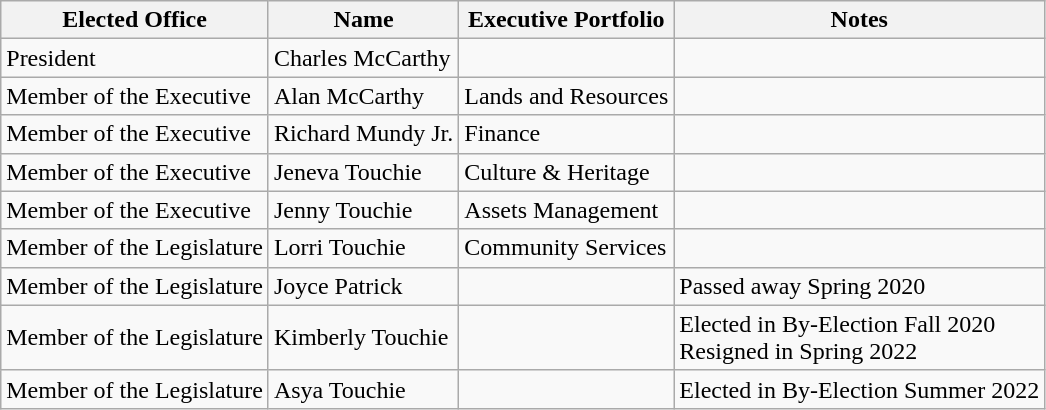<table class="wikitable mw-collapsible mw-collapsed">
<tr>
<th>Elected Office</th>
<th>Name</th>
<th>Executive Portfolio</th>
<th>Notes</th>
</tr>
<tr>
<td>President</td>
<td>Charles McCarthy</td>
<td></td>
<td></td>
</tr>
<tr>
<td>Member of the Executive</td>
<td>Alan McCarthy</td>
<td>Lands and Resources</td>
<td></td>
</tr>
<tr>
<td>Member of the Executive</td>
<td>Richard Mundy Jr.</td>
<td>Finance</td>
<td></td>
</tr>
<tr>
<td>Member of the Executive</td>
<td>Jeneva Touchie</td>
<td>Culture & Heritage</td>
<td></td>
</tr>
<tr>
<td>Member of the Executive</td>
<td>Jenny Touchie</td>
<td>Assets Management</td>
<td></td>
</tr>
<tr>
<td>Member of the Legislature</td>
<td>Lorri Touchie</td>
<td>Community Services</td>
<td></td>
</tr>
<tr>
<td>Member of the Legislature</td>
<td>Joyce Patrick</td>
<td></td>
<td>Passed away Spring 2020</td>
</tr>
<tr>
<td>Member of the Legislature</td>
<td>Kimberly Touchie</td>
<td></td>
<td>Elected in By-Election Fall 2020<br>Resigned in Spring 2022</td>
</tr>
<tr>
<td>Member of the Legislature</td>
<td>Asya Touchie</td>
<td></td>
<td>Elected in By-Election Summer 2022</td>
</tr>
</table>
